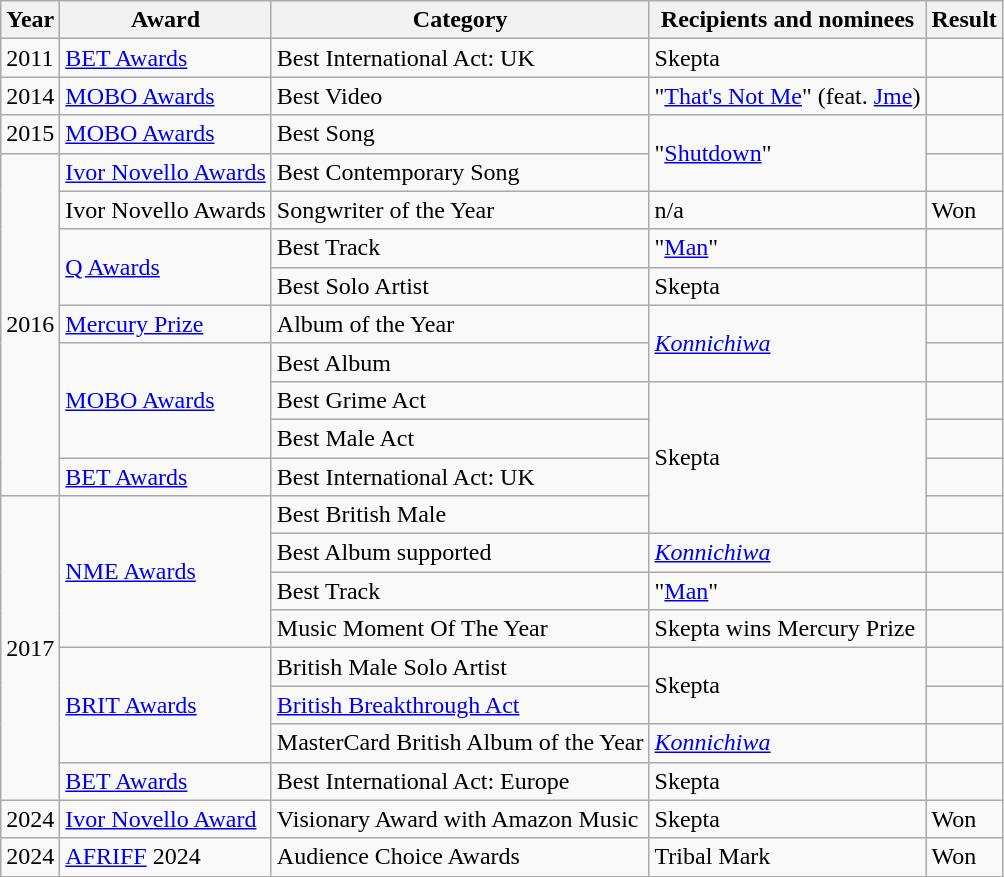<table class="wikitable">
<tr>
<th>Year</th>
<th>Award</th>
<th>Category</th>
<th>Recipients and nominees</th>
<th>Result</th>
</tr>
<tr>
<td>2011</td>
<td><a href='#'>BET Awards</a></td>
<td>Best International Act: UK</td>
<td>Skepta</td>
<td></td>
</tr>
<tr>
<td>2014</td>
<td><a href='#'>MOBO Awards</a></td>
<td>Best Video</td>
<td>"<a href='#'>That's Not Me</a>" (feat. <a href='#'>Jme</a>)</td>
<td></td>
</tr>
<tr>
<td>2015</td>
<td><a href='#'>MOBO Awards</a></td>
<td>Best Song</td>
<td rowspan="2">"<a href='#'>Shutdown</a>"</td>
<td></td>
</tr>
<tr>
<td rowspan="9">2016</td>
<td><a href='#'>Ivor Novello Awards</a></td>
<td>Best Contemporary Song</td>
<td></td>
</tr>
<tr>
<td>Ivor Novello Awards</td>
<td>Songwriter of the Year</td>
<td>n/a</td>
<td>Won</td>
</tr>
<tr>
<td rowspan="2"><a href='#'>Q Awards</a></td>
<td>Best Track</td>
<td>"<a href='#'>Man</a>"</td>
<td></td>
</tr>
<tr>
<td>Best Solo Artist</td>
<td>Skepta</td>
<td></td>
</tr>
<tr>
<td><a href='#'>Mercury Prize</a></td>
<td>Album of the Year</td>
<td rowspan="2"><em><a href='#'>Konnichiwa</a></em></td>
<td></td>
</tr>
<tr>
<td rowspan="3"><a href='#'>MOBO Awards</a></td>
<td>Best Album</td>
<td></td>
</tr>
<tr>
<td>Best Grime Act</td>
<td rowspan="4">Skepta</td>
<td></td>
</tr>
<tr>
<td>Best Male Act</td>
<td></td>
</tr>
<tr>
<td><a href='#'>BET Awards</a></td>
<td>Best International Act: UK</td>
<td></td>
</tr>
<tr>
<td rowspan="8">2017</td>
<td rowspan="4"><a href='#'>NME Awards</a></td>
<td>Best British Male</td>
<td></td>
</tr>
<tr>
<td>Best Album supported</td>
<td><em><a href='#'>Konnichiwa</a></em></td>
<td></td>
</tr>
<tr>
<td>Best Track</td>
<td>"<a href='#'>Man</a>"</td>
<td></td>
</tr>
<tr>
<td>Music Moment Of The Year</td>
<td>Skepta wins Mercury Prize</td>
<td></td>
</tr>
<tr>
<td rowspan="3"><a href='#'>BRIT Awards</a></td>
<td>British Male Solo Artist</td>
<td rowspan="2">Skepta</td>
<td></td>
</tr>
<tr>
<td><a href='#'>British Breakthrough Act</a></td>
<td></td>
</tr>
<tr>
<td>MasterCard British Album of the Year</td>
<td><em><a href='#'>Konnichiwa</a></em></td>
<td></td>
</tr>
<tr>
<td><a href='#'>BET Awards</a></td>
<td>Best International Act: Europe</td>
<td>Skepta</td>
<td></td>
</tr>
<tr>
<td>2024</td>
<td><a href='#'>Ivor Novello Award</a></td>
<td>Visionary Award with Amazon Music</td>
<td>Skepta</td>
<td>Won</td>
</tr>
<tr>
<td>2024</td>
<td><a href='#'>AFRIFF</a> 2024</td>
<td>Audience Choice Awards</td>
<td>Tribal Mark</td>
<td>Won</td>
</tr>
</table>
